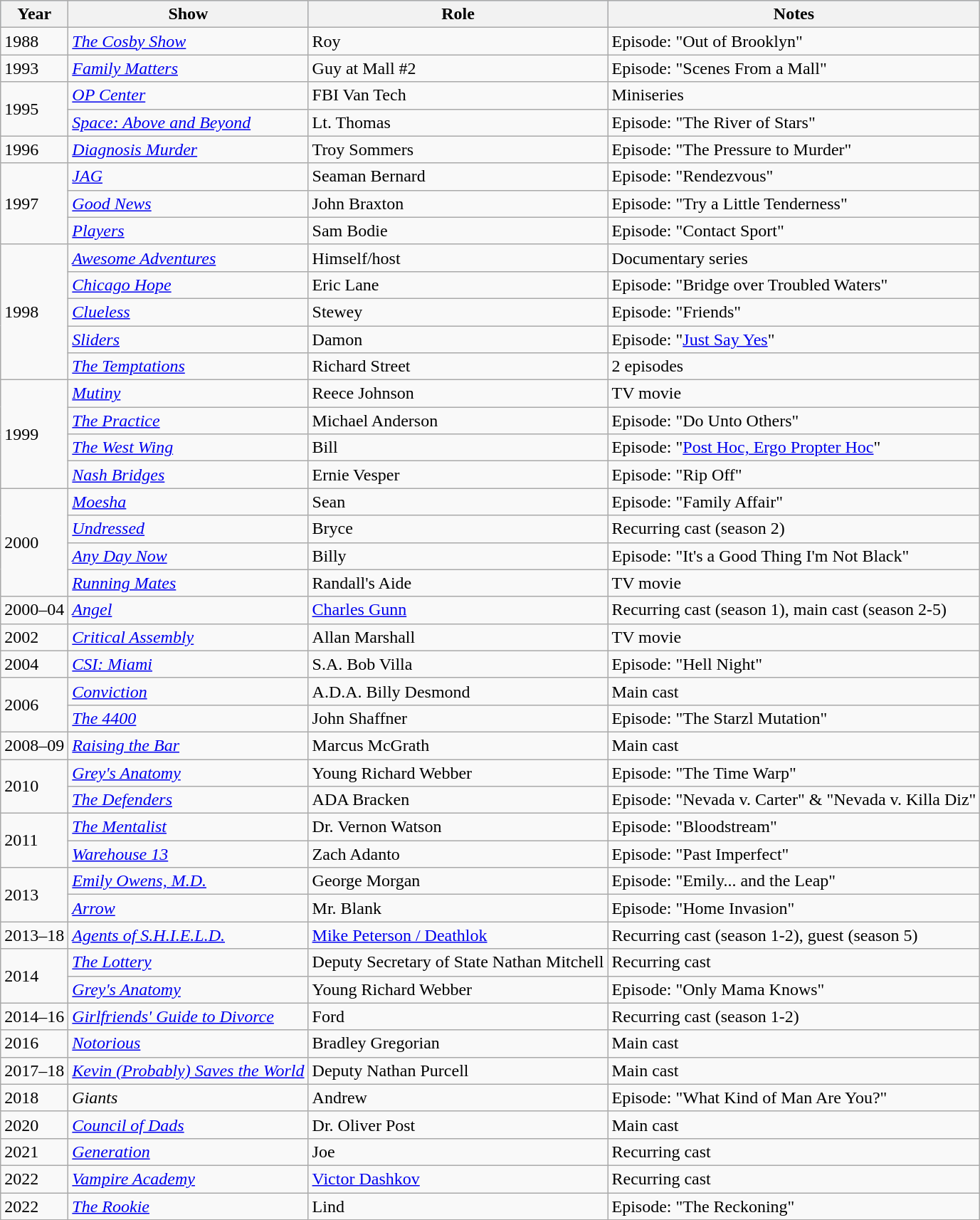<table class="wikitable">
<tr style="background:#b0c4de; text-align:center;">
<th>Year</th>
<th>Show</th>
<th>Role</th>
<th>Notes</th>
</tr>
<tr>
<td>1988</td>
<td><em><a href='#'>The Cosby Show</a></em></td>
<td>Roy</td>
<td>Episode: "Out of Brooklyn"</td>
</tr>
<tr>
<td>1993</td>
<td><em><a href='#'>Family Matters</a></em></td>
<td>Guy at Mall #2</td>
<td>Episode: "Scenes From a Mall"</td>
</tr>
<tr>
<td rowspan="2">1995</td>
<td><em><a href='#'>OP Center</a></em></td>
<td>FBI Van Tech</td>
<td>Miniseries</td>
</tr>
<tr>
<td><em><a href='#'>Space: Above and Beyond</a></em></td>
<td>Lt. Thomas</td>
<td>Episode: "The River of Stars"</td>
</tr>
<tr>
<td>1996</td>
<td><em><a href='#'>Diagnosis Murder</a></em></td>
<td>Troy Sommers</td>
<td>Episode: "The Pressure to Murder"</td>
</tr>
<tr>
<td rowspan=3>1997</td>
<td><em><a href='#'>JAG</a></em></td>
<td>Seaman Bernard</td>
<td>Episode: "Rendezvous"</td>
</tr>
<tr>
<td><em><a href='#'>Good News</a></em></td>
<td>John Braxton</td>
<td>Episode: "Try a Little Tenderness"</td>
</tr>
<tr>
<td><em><a href='#'>Players</a></em></td>
<td>Sam Bodie</td>
<td>Episode: "Contact Sport"</td>
</tr>
<tr>
<td rowspan=5>1998</td>
<td><em><a href='#'>Awesome Adventures</a></em></td>
<td>Himself/host</td>
<td>Documentary series</td>
</tr>
<tr>
<td><em><a href='#'>Chicago Hope</a></em></td>
<td>Eric Lane</td>
<td>Episode: "Bridge over Troubled Waters"</td>
</tr>
<tr>
<td><em><a href='#'>Clueless</a></em></td>
<td>Stewey</td>
<td>Episode: "Friends"</td>
</tr>
<tr>
<td><em><a href='#'>Sliders</a></em></td>
<td>Damon</td>
<td>Episode: "<a href='#'>Just Say Yes</a>"</td>
</tr>
<tr>
<td><em><a href='#'>The Temptations</a></em></td>
<td>Richard Street</td>
<td>2 episodes</td>
</tr>
<tr>
<td rowspan=4>1999</td>
<td><em><a href='#'>Mutiny</a></em></td>
<td>Reece Johnson</td>
<td>TV movie</td>
</tr>
<tr>
<td><em><a href='#'>The Practice</a></em></td>
<td>Michael Anderson</td>
<td>Episode: "Do Unto Others"</td>
</tr>
<tr>
<td><em><a href='#'>The West Wing</a></em></td>
<td>Bill</td>
<td>Episode: "<a href='#'>Post Hoc, Ergo Propter Hoc</a>"</td>
</tr>
<tr>
<td><em><a href='#'>Nash Bridges</a></em></td>
<td>Ernie Vesper</td>
<td>Episode: "Rip Off"</td>
</tr>
<tr>
<td rowspan=4>2000</td>
<td><em><a href='#'>Moesha</a></em></td>
<td>Sean</td>
<td>Episode: "Family Affair"</td>
</tr>
<tr>
<td><em><a href='#'>Undressed</a></em></td>
<td>Bryce</td>
<td>Recurring cast (season 2)</td>
</tr>
<tr>
<td><em><a href='#'>Any Day Now</a></em></td>
<td>Billy</td>
<td>Episode: "It's a Good Thing I'm Not Black"</td>
</tr>
<tr>
<td><em><a href='#'>Running Mates</a></em></td>
<td>Randall's Aide</td>
<td>TV movie</td>
</tr>
<tr>
<td>2000–04</td>
<td><em><a href='#'>Angel</a></em></td>
<td><a href='#'>Charles Gunn</a></td>
<td>Recurring cast (season 1), main cast (season 2-5)</td>
</tr>
<tr>
<td>2002</td>
<td><em><a href='#'>Critical Assembly</a></em></td>
<td>Allan Marshall</td>
<td>TV movie</td>
</tr>
<tr>
<td>2004</td>
<td><em><a href='#'>CSI: Miami</a></em></td>
<td>S.A. Bob Villa</td>
<td>Episode: "Hell Night"</td>
</tr>
<tr>
<td rowspan="2">2006</td>
<td><em><a href='#'>Conviction</a></em></td>
<td>A.D.A. Billy Desmond</td>
<td>Main cast</td>
</tr>
<tr>
<td><em><a href='#'>The 4400</a></em></td>
<td>John Shaffner</td>
<td>Episode: "The Starzl Mutation"</td>
</tr>
<tr>
<td>2008–09</td>
<td><em><a href='#'>Raising the Bar</a></em></td>
<td>Marcus McGrath</td>
<td>Main cast</td>
</tr>
<tr>
<td rowspan="2">2010</td>
<td><em><a href='#'>Grey's Anatomy</a></em></td>
<td>Young Richard Webber</td>
<td>Episode: "The Time Warp"</td>
</tr>
<tr>
<td><em><a href='#'>The Defenders</a></em></td>
<td>ADA Bracken</td>
<td>Episode: "Nevada v. Carter" & "Nevada v. Killa Diz"</td>
</tr>
<tr>
<td rowspan="2">2011</td>
<td><em><a href='#'>The Mentalist</a></em></td>
<td>Dr. Vernon Watson</td>
<td>Episode: "Bloodstream"</td>
</tr>
<tr>
<td><em><a href='#'>Warehouse 13</a></em></td>
<td>Zach Adanto</td>
<td>Episode: "Past Imperfect"</td>
</tr>
<tr>
<td rowspan="2">2013</td>
<td><em><a href='#'>Emily Owens, M.D.</a></em></td>
<td>George Morgan</td>
<td>Episode: "Emily... and the Leap"</td>
</tr>
<tr>
<td><em><a href='#'>Arrow</a></em></td>
<td>Mr. Blank</td>
<td>Episode: "Home Invasion"</td>
</tr>
<tr>
<td>2013–18</td>
<td><em><a href='#'>Agents of S.H.I.E.L.D.</a></em></td>
<td><a href='#'>Mike Peterson / Deathlok</a></td>
<td>Recurring cast (season 1-2), guest (season 5)</td>
</tr>
<tr>
<td rowspan="2">2014</td>
<td><em><a href='#'>The Lottery</a></em></td>
<td>Deputy Secretary of State Nathan Mitchell</td>
<td>Recurring cast</td>
</tr>
<tr>
<td><em><a href='#'>Grey's Anatomy</a></em></td>
<td>Young Richard Webber</td>
<td>Episode: "Only Mama Knows"</td>
</tr>
<tr>
<td>2014–16</td>
<td><em><a href='#'>Girlfriends' Guide to Divorce</a></em></td>
<td>Ford</td>
<td>Recurring cast (season 1-2)</td>
</tr>
<tr>
<td>2016</td>
<td><em><a href='#'>Notorious</a></em></td>
<td>Bradley Gregorian</td>
<td>Main cast</td>
</tr>
<tr>
<td>2017–18</td>
<td><em><a href='#'>Kevin (Probably) Saves the World</a></em></td>
<td>Deputy Nathan Purcell</td>
<td>Main cast</td>
</tr>
<tr>
<td>2018</td>
<td><em>Giants</em></td>
<td>Andrew</td>
<td>Episode: "What Kind of Man Are You?"</td>
</tr>
<tr>
<td>2020</td>
<td><em><a href='#'>Council of Dads</a></em></td>
<td>Dr. Oliver Post</td>
<td>Main cast</td>
</tr>
<tr>
<td>2021</td>
<td><em><a href='#'>Generation</a></em></td>
<td>Joe</td>
<td>Recurring cast</td>
</tr>
<tr>
<td>2022</td>
<td><em><a href='#'>Vampire Academy</a></em></td>
<td><a href='#'>Victor Dashkov</a></td>
<td>Recurring cast</td>
</tr>
<tr>
<td>2022</td>
<td><a href='#'><em>The Rookie</em></a></td>
<td>Lind</td>
<td>Episode: "The Reckoning"</td>
</tr>
</table>
